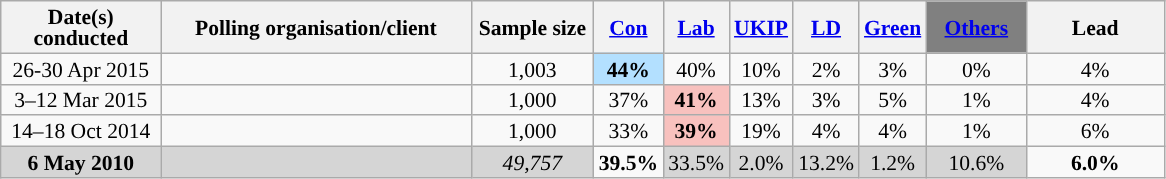<table class="wikitable sortable" style="text-align:center;font-size:90%;line-height:14px">
<tr>
<th ! style="width:100px;">Date(s)<br>conducted</th>
<th style="width:200px;">Polling organisation/client</th>
<th class="unsortable" style="width:75px;">Sample size</th>
<th class="unsortable" style="background:"><a href='#'><span>Con</span></a></th>
<th class="unsortable" style="background:"><a href='#'><span>Lab</span></a></th>
<th class="unsortable" style="background:"><a href='#'><span>UKIP</span></a></th>
<th class="unsortable" style="background:"><a href='#'><span>LD</span></a></th>
<th class="unsortable" style="background:"><a href='#'><span>Green</span></a></th>
<th class="unsortable" style="background:gray; width:60px;"><a href='#'><span>Others</span></a></th>
<th class="unsortable" style="width:85px;">Lead</th>
</tr>
<tr>
<td>26-30 Apr 2015</td>
<td></td>
<td>1,003</td>
<td style="background:#B3E0FF"><strong>44%</strong></td>
<td>40%</td>
<td>10%</td>
<td>2%</td>
<td>3%</td>
<td>0%</td>
<td style="background:">4%</td>
</tr>
<tr>
<td>3–12 Mar 2015</td>
<td></td>
<td>1,000</td>
<td>37%</td>
<td style="background:#F8C1BE"><strong>41%</strong></td>
<td>13%</td>
<td>3%</td>
<td>5%</td>
<td>1%</td>
<td style="background:">4%</td>
</tr>
<tr>
<td>14–18 Oct 2014</td>
<td></td>
<td>1,000</td>
<td>33%</td>
<td style="background:#F8C1BE"><strong>39%</strong></td>
<td>19%</td>
<td>4%</td>
<td>4%</td>
<td>1%</td>
<td style="background:">6%</td>
</tr>
<tr>
<td style="background:#D5D5D5"><strong>6 May 2010</strong></td>
<td style="background:#D5D5D5"></td>
<td style="background:#D5D5D5"><em>49,757</em></td>
<td style="background:"><strong>39.5%</strong></td>
<td style="background:#D5D5D5">33.5%</td>
<td style="background:#D5D5D5">2.0%</td>
<td style="background:#D5D5D5">13.2%</td>
<td style="background:#D5D5D5">1.2%</td>
<td style="background:#D5D5D5">10.6%</td>
<td style="background:"><strong>6.0% </strong></td>
</tr>
</table>
